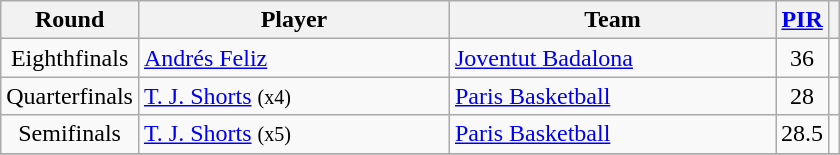<table class="wikitable sortable" style="text-align: center;">
<tr>
<th>Round</th>
<th style="width:200px;">Player</th>
<th style="width:210px;">Team</th>
<th><a href='#'>PIR</a></th>
<th></th>
</tr>
<tr>
<td>Eighthfinals</td>
<td style="text-align:left;"> <a href='#'>Andrés Feliz</a></td>
<td style="text-align:left;"> <a href='#'>Joventut Badalona</a></td>
<td>36</td>
<td></td>
</tr>
<tr>
<td>Quarterfinals</td>
<td style="text-align:left;"> <a href='#'>T. J. Shorts</a> <small>(x4)</small></td>
<td style="text-align:left;"> <a href='#'>Paris Basketball</a></td>
<td>28</td>
<td></td>
</tr>
<tr>
<td>Semifinals</td>
<td style="text-align:left;"> <a href='#'>T. J. Shorts</a> <small>(x5)</small></td>
<td style="text-align:left;"> <a href='#'>Paris Basketball</a></td>
<td>28.5</td>
<td></td>
</tr>
<tr>
</tr>
</table>
